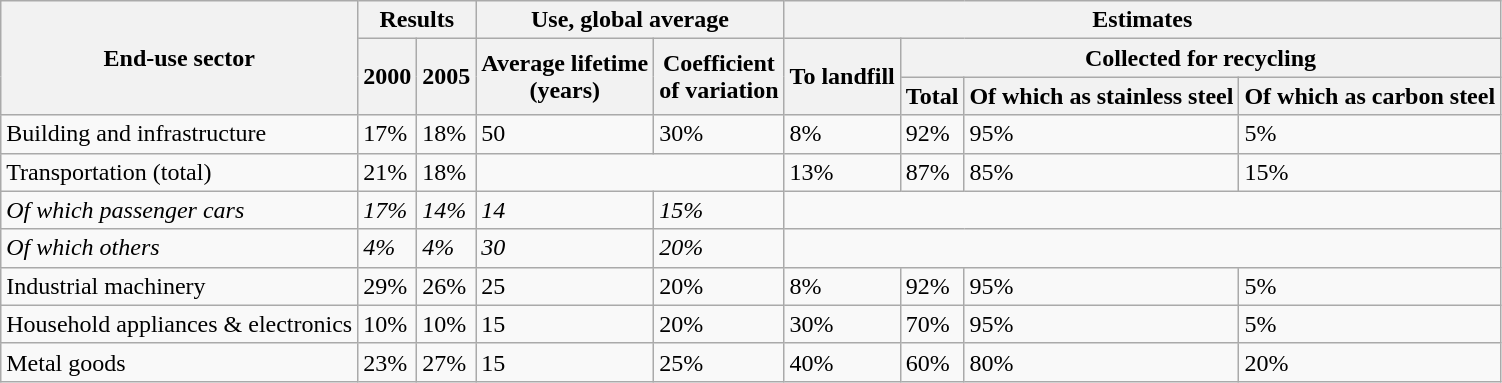<table class="wikitable">
<tr>
<th rowspan="3">End-use sector</th>
<th colspan="2">Results</th>
<th colspan="2">Use, global average</th>
<th colspan="4">Estimates</th>
</tr>
<tr>
<th rowspan="2">2000</th>
<th rowspan="2">2005</th>
<th rowspan="2">Average lifetime <br>(years)</th>
<th rowspan="2">Coefficient <br>of variation</th>
<th rowspan="2">To landfill</th>
<th colspan="3">Collected for recycling</th>
</tr>
<tr>
<th>Total</th>
<th>Of which as stainless steel</th>
<th>Of which as carbon steel</th>
</tr>
<tr>
<td>Building and infrastructure</td>
<td>17%</td>
<td>18%</td>
<td>50</td>
<td>30%</td>
<td>8%</td>
<td>92%</td>
<td>95%</td>
<td>5%</td>
</tr>
<tr>
<td>Transportation (total)</td>
<td>21%</td>
<td>18%</td>
<td colspan="2"></td>
<td>13%</td>
<td>87%</td>
<td>85%</td>
<td>15%</td>
</tr>
<tr>
<td><em>Of which passenger cars</em></td>
<td><em>17%</em></td>
<td><em>14%</em></td>
<td><em>14</em></td>
<td><em>15%</em></td>
<td colspan="4"></td>
</tr>
<tr>
<td><em>Of which others</em></td>
<td><em>4%</em></td>
<td><em>4%</em></td>
<td><em>30</em></td>
<td><em>20%</em></td>
<td colspan="4"></td>
</tr>
<tr>
<td>Industrial machinery</td>
<td>29%</td>
<td>26%</td>
<td>25</td>
<td>20%</td>
<td>8%</td>
<td>92%</td>
<td>95%</td>
<td>5%</td>
</tr>
<tr>
<td>Household appliances & electronics</td>
<td>10%</td>
<td>10%</td>
<td>15</td>
<td>20%</td>
<td>30%</td>
<td>70%</td>
<td>95%</td>
<td>5%</td>
</tr>
<tr>
<td>Metal goods</td>
<td>23%</td>
<td>27%</td>
<td>15</td>
<td>25%</td>
<td>40%</td>
<td>60%</td>
<td>80%</td>
<td>20%</td>
</tr>
</table>
